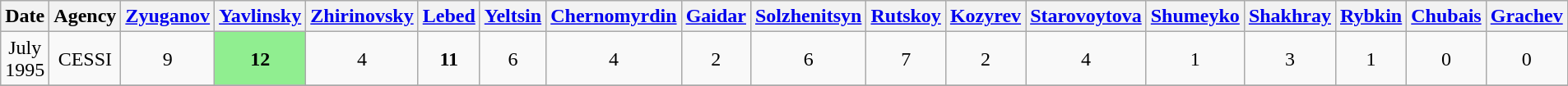<table class=wikitable style=text-align:center>
<tr>
<th>Date</th>
<th>Agency</th>
<th><a href='#'>Zyuganov</a></th>
<th><a href='#'>Yavlinsky</a></th>
<th><a href='#'>Zhirinovsky</a></th>
<th><a href='#'>Lebed</a></th>
<th><a href='#'>Yeltsin</a></th>
<th><a href='#'>Chernomyrdin</a></th>
<th><a href='#'>Gaidar</a></th>
<th><a href='#'>Solzhenitsyn</a></th>
<th><a href='#'>Rutskoy</a></th>
<th><a href='#'>Kozyrev</a></th>
<th><a href='#'>Starovoytova</a></th>
<th><a href='#'>Shumeyko</a></th>
<th><a href='#'>Shakhray</a></th>
<th><a href='#'>Rybkin</a></th>
<th><a href='#'>Chubais</a></th>
<th><a href='#'>Grachev</a></th>
</tr>
<tr>
<td>July 1995</td>
<td>CESSI</td>
<td>9</td>
<td style="background:#90ee90"><strong>12</strong></td>
<td>4</td>
<td><strong>11</strong></td>
<td>6</td>
<td>4</td>
<td>2</td>
<td>6</td>
<td>7</td>
<td>2</td>
<td>4</td>
<td>1</td>
<td>3</td>
<td>1</td>
<td>0</td>
<td>0</td>
</tr>
<tr>
</tr>
</table>
